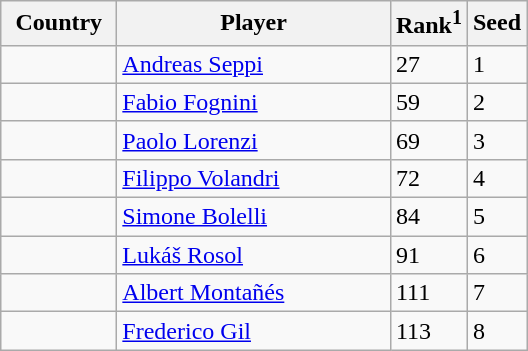<table class="sortable wikitable">
<tr>
<th width="70">Country</th>
<th width="175">Player</th>
<th>Rank<sup>1</sup></th>
<th>Seed</th>
</tr>
<tr>
<td></td>
<td><a href='#'>Andreas Seppi</a></td>
<td>27</td>
<td>1</td>
</tr>
<tr>
<td></td>
<td><a href='#'>Fabio Fognini</a></td>
<td>59</td>
<td>2</td>
</tr>
<tr>
<td></td>
<td><a href='#'>Paolo Lorenzi</a></td>
<td>69</td>
<td>3</td>
</tr>
<tr>
<td></td>
<td><a href='#'>Filippo Volandri</a></td>
<td>72</td>
<td>4</td>
</tr>
<tr>
<td></td>
<td><a href='#'>Simone Bolelli</a></td>
<td>84</td>
<td>5</td>
</tr>
<tr>
<td></td>
<td><a href='#'>Lukáš Rosol</a></td>
<td>91</td>
<td>6</td>
</tr>
<tr>
<td></td>
<td><a href='#'>Albert Montañés</a></td>
<td>111</td>
<td>7</td>
</tr>
<tr>
<td></td>
<td><a href='#'>Frederico Gil</a></td>
<td>113</td>
<td>8<br></td>
</tr>
</table>
